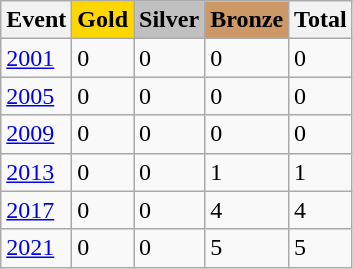<table class="wikitable">
<tr>
<th>Event</th>
<td style="background:gold; font-weight:bold;">Gold</td>
<td style="background:silver; font-weight:bold;">Silver</td>
<td style="background:#c96; font-weight:bold;">Bronze</td>
<th>Total</th>
</tr>
<tr>
<td><a href='#'>2001</a></td>
<td>0</td>
<td>0</td>
<td>0</td>
<td>0</td>
</tr>
<tr>
<td><a href='#'>2005</a></td>
<td>0</td>
<td>0</td>
<td>0</td>
<td>0</td>
</tr>
<tr>
<td><a href='#'>2009</a></td>
<td>0</td>
<td>0</td>
<td>0</td>
<td>0</td>
</tr>
<tr>
<td><a href='#'>2013</a></td>
<td>0</td>
<td>0</td>
<td>1</td>
<td>1</td>
</tr>
<tr>
<td><a href='#'>2017</a></td>
<td>0</td>
<td>0</td>
<td>4</td>
<td>4</td>
</tr>
<tr>
<td><a href='#'>2021</a></td>
<td>0</td>
<td>0</td>
<td>5</td>
<td>5</td>
</tr>
</table>
